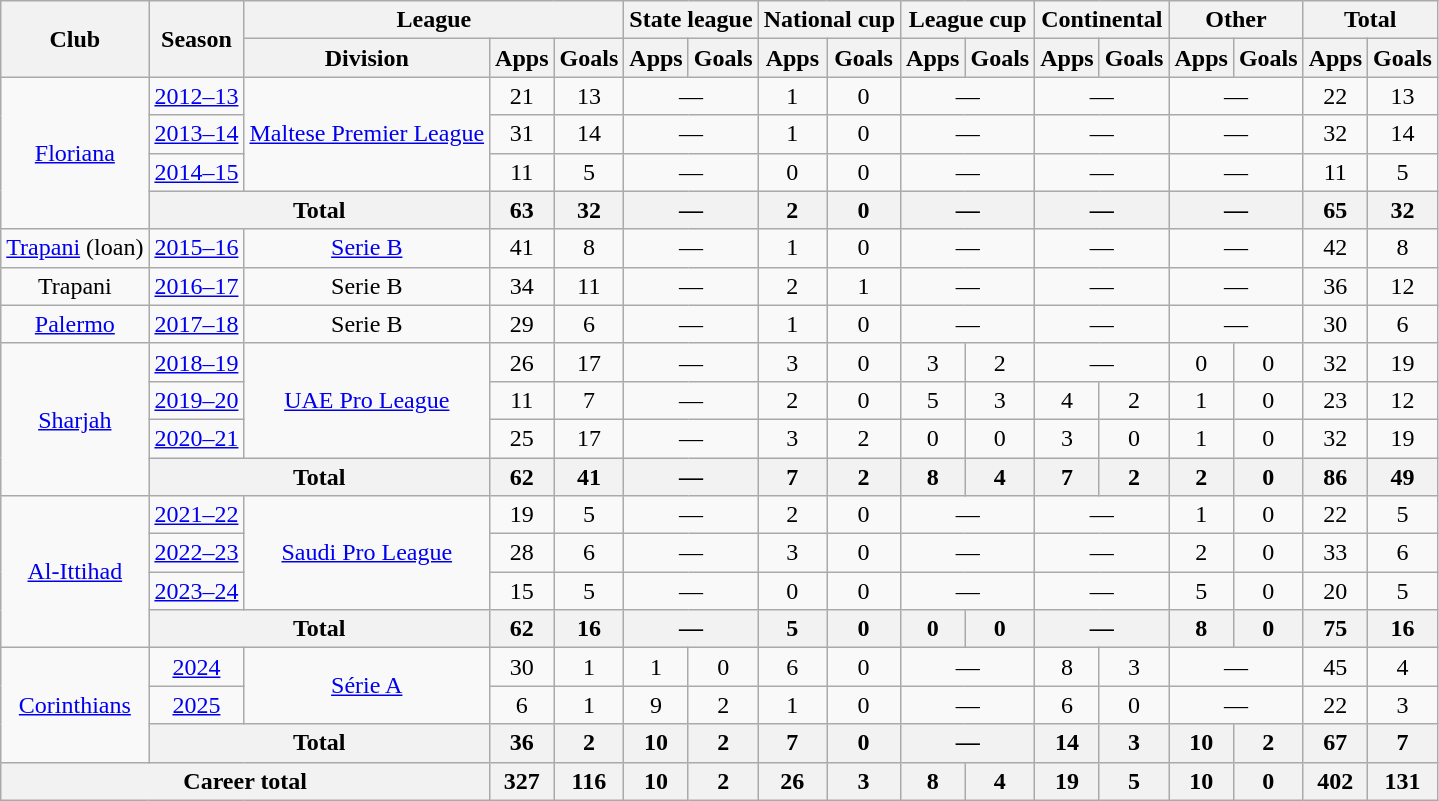<table class="wikitable" style="text-align: center;">
<tr>
<th rowspan="2">Club</th>
<th rowspan="2">Season</th>
<th colspan="3">League</th>
<th colspan="2">State league</th>
<th colspan="2">National cup</th>
<th colspan="2">League cup</th>
<th colspan="2">Continental</th>
<th colspan="2">Other</th>
<th colspan="2">Total</th>
</tr>
<tr>
<th>Division</th>
<th>Apps</th>
<th>Goals</th>
<th>Apps</th>
<th>Goals</th>
<th>Apps</th>
<th>Goals</th>
<th>Apps</th>
<th>Goals</th>
<th>Apps</th>
<th>Goals</th>
<th>Apps</th>
<th>Goals</th>
<th>Apps</th>
<th>Goals</th>
</tr>
<tr>
<td rowspan="4" valign="center"><a href='#'>Floriana</a></td>
<td><a href='#'>2012–13</a></td>
<td rowspan="3"><a href='#'>Maltese Premier League</a></td>
<td>21</td>
<td>13</td>
<td colspan="2">—</td>
<td>1</td>
<td>0</td>
<td colspan="2">—</td>
<td colspan="2">—</td>
<td colspan="2">—</td>
<td>22</td>
<td>13</td>
</tr>
<tr>
<td><a href='#'>2013–14</a></td>
<td>31</td>
<td>14</td>
<td colspan="2">—</td>
<td>1</td>
<td>0</td>
<td colspan="2">—</td>
<td colspan="2">—</td>
<td colspan="2">—</td>
<td>32</td>
<td>14</td>
</tr>
<tr>
<td><a href='#'>2014–15</a></td>
<td>11</td>
<td>5</td>
<td colspan="2">—</td>
<td>0</td>
<td>0</td>
<td colspan="2">—</td>
<td colspan="2">—</td>
<td colspan="2">—</td>
<td>11</td>
<td>5</td>
</tr>
<tr>
<th colspan="2">Total</th>
<th>63</th>
<th>32</th>
<th colspan="2">—</th>
<th>2</th>
<th>0</th>
<th colspan="2">—</th>
<th colspan="2">—</th>
<th colspan="2">—</th>
<th>65</th>
<th>32</th>
</tr>
<tr>
<td><a href='#'>Trapani</a> (loan)</td>
<td><a href='#'>2015–16</a></td>
<td><a href='#'>Serie B</a></td>
<td>41</td>
<td>8</td>
<td colspan="2">—</td>
<td>1</td>
<td>0</td>
<td colspan="2">—</td>
<td colspan="2">—</td>
<td colspan="2">—</td>
<td>42</td>
<td>8</td>
</tr>
<tr>
<td>Trapani</td>
<td><a href='#'>2016–17</a></td>
<td>Serie B</td>
<td>34</td>
<td>11</td>
<td colspan="2">—</td>
<td>2</td>
<td>1</td>
<td colspan="2">—</td>
<td colspan="2">—</td>
<td colspan="2">—</td>
<td>36</td>
<td>12</td>
</tr>
<tr>
<td><a href='#'>Palermo</a></td>
<td><a href='#'>2017–18</a></td>
<td>Serie B</td>
<td>29</td>
<td>6</td>
<td colspan="2">—</td>
<td>1</td>
<td>0</td>
<td colspan="2">—</td>
<td colspan="2">—</td>
<td colspan="2">—</td>
<td>30</td>
<td>6</td>
</tr>
<tr>
<td rowspan="4" valign="center"><a href='#'>Sharjah</a></td>
<td><a href='#'>2018–19</a></td>
<td rowspan="3"><a href='#'>UAE Pro League</a></td>
<td>26</td>
<td>17</td>
<td colspan="2">—</td>
<td>3</td>
<td>0</td>
<td>3</td>
<td>2</td>
<td colspan="2">—</td>
<td>0</td>
<td>0</td>
<td>32</td>
<td>19</td>
</tr>
<tr>
<td><a href='#'>2019–20</a></td>
<td>11</td>
<td>7</td>
<td colspan="2">—</td>
<td>2</td>
<td>0</td>
<td>5</td>
<td>3</td>
<td>4</td>
<td>2</td>
<td>1</td>
<td>0</td>
<td>23</td>
<td>12</td>
</tr>
<tr>
<td><a href='#'>2020–21</a></td>
<td>25</td>
<td>17</td>
<td colspan="2">—</td>
<td>3</td>
<td>2</td>
<td>0</td>
<td>0</td>
<td>3</td>
<td>0</td>
<td>1</td>
<td>0</td>
<td>32</td>
<td>19</td>
</tr>
<tr>
<th colspan="2">Total</th>
<th>62</th>
<th>41</th>
<th colspan="2">—</th>
<th>7</th>
<th>2</th>
<th>8</th>
<th>4</th>
<th>7</th>
<th>2</th>
<th>2</th>
<th>0</th>
<th>86</th>
<th>49</th>
</tr>
<tr>
<td rowspan="4" valign="center"><a href='#'>Al-Ittihad</a></td>
<td><a href='#'>2021–22</a></td>
<td rowspan="3"><a href='#'>Saudi Pro League</a></td>
<td>19</td>
<td>5</td>
<td colspan="2">—</td>
<td>2</td>
<td>0</td>
<td colspan="2">—</td>
<td colspan="2">—</td>
<td>1</td>
<td>0</td>
<td>22</td>
<td>5</td>
</tr>
<tr>
<td><a href='#'>2022–23</a></td>
<td>28</td>
<td>6</td>
<td colspan="2">—</td>
<td>3</td>
<td>0</td>
<td colspan="2">—</td>
<td colspan="2">—</td>
<td>2</td>
<td>0</td>
<td>33</td>
<td>6</td>
</tr>
<tr>
<td><a href='#'>2023–24</a></td>
<td>15</td>
<td>5</td>
<td colspan="2">—</td>
<td>0</td>
<td>0</td>
<td colspan="2">—</td>
<td colspan="2">—</td>
<td>5</td>
<td>0</td>
<td>20</td>
<td>5</td>
</tr>
<tr>
<th colspan="2">Total</th>
<th>62</th>
<th>16</th>
<th colspan="2">—</th>
<th>5</th>
<th>0</th>
<th>0</th>
<th>0</th>
<th colspan="2">—</th>
<th>8</th>
<th>0</th>
<th>75</th>
<th>16</th>
</tr>
<tr>
<td rowspan="3" valign="center"><a href='#'>Corinthians</a></td>
<td><a href='#'>2024</a></td>
<td rowspan="2"><a href='#'>Série A</a></td>
<td>30</td>
<td>1</td>
<td>1</td>
<td>0</td>
<td>6</td>
<td>0</td>
<td colspan="2">—</td>
<td>8</td>
<td>3</td>
<td colspan="2">—</td>
<td>45</td>
<td>4</td>
</tr>
<tr>
<td><a href='#'>2025</a></td>
<td>6</td>
<td>1</td>
<td>9</td>
<td>2</td>
<td>1</td>
<td>0</td>
<td colspan="2">—</td>
<td>6</td>
<td>0</td>
<td colspan="2">—</td>
<td>22</td>
<td>3</td>
</tr>
<tr>
<th colspan="2">Total</th>
<th>36</th>
<th>2</th>
<th>10</th>
<th>2</th>
<th>7</th>
<th>0</th>
<th colspan="2">—</th>
<th>14</th>
<th>3</th>
<th>10</th>
<th>2</th>
<th>67</th>
<th>7</th>
</tr>
<tr>
<th colspan="3">Career total</th>
<th>327</th>
<th>116</th>
<th>10</th>
<th>2</th>
<th>26</th>
<th>3</th>
<th>8</th>
<th>4</th>
<th>19</th>
<th>5</th>
<th>10</th>
<th>0</th>
<th>402</th>
<th>131</th>
</tr>
</table>
